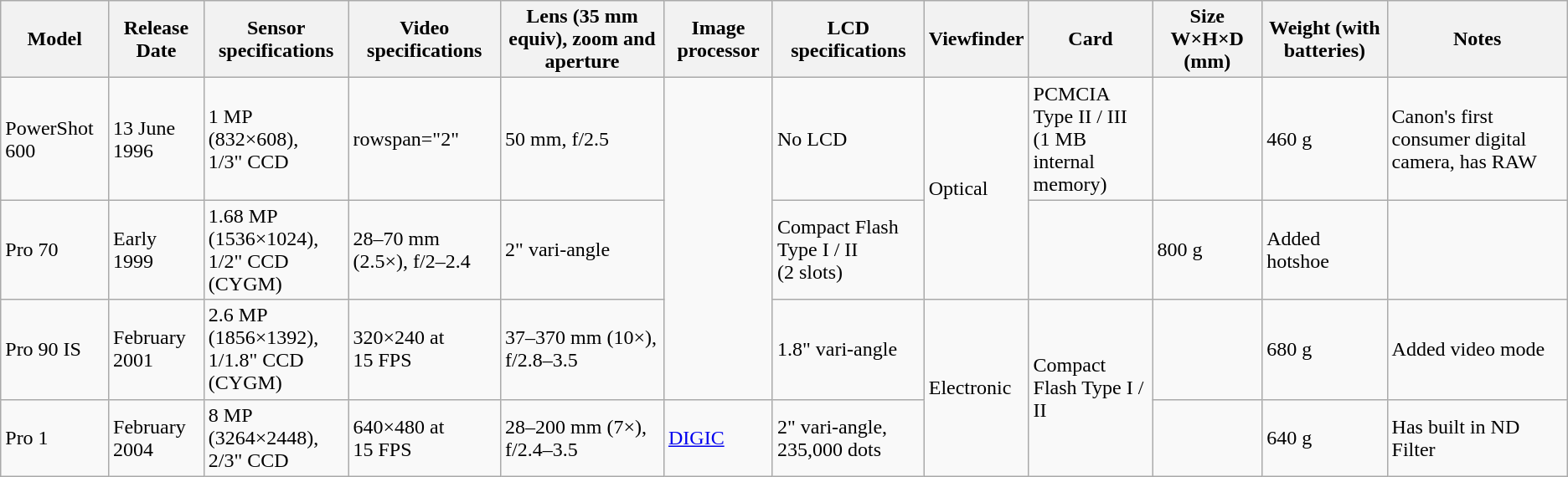<table class="wikitable">
<tr>
<th>Model</th>
<th>Release Date</th>
<th>Sensor specifications</th>
<th>Video specifications</th>
<th>Lens (35 mm equiv), zoom and aperture</th>
<th>Image processor</th>
<th>LCD specifications</th>
<th>Viewfinder</th>
<th>Card</th>
<th>Size W×H×D (mm)</th>
<th>Weight (with batteries)</th>
<th>Notes</th>
</tr>
<tr>
<td>PowerShot 600</td>
<td>13 June 1996</td>
<td>1 MP (832×608),<br>1/3" CCD</td>
<td>rowspan="2" </td>
<td>50 mm, f/2.5</td>
<td rowspan="3"></td>
<td>No LCD</td>
<td rowspan="2">Optical</td>
<td>PCMCIA Type II / III <br> (1 MB internal memory)</td>
<td></td>
<td>460 g</td>
<td>Canon's first consumer digital camera, has RAW</td>
</tr>
<tr>
<td>Pro 70</td>
<td>Early 1999</td>
<td>1.68 MP (1536×1024),<br>1/2" CCD (CYGM)</td>
<td>28–70 mm (2.5×), f/2–2.4</td>
<td>2" vari-angle</td>
<td>Compact Flash Type I / II <br> (2 slots)</td>
<td></td>
<td>800 g</td>
<td>Added hotshoe</td>
</tr>
<tr>
<td>Pro 90 IS</td>
<td>February 2001</td>
<td>2.6 MP (1856×1392),<br>1/1.8" CCD (CYGM)</td>
<td>320×240 at 15 FPS</td>
<td>37–370 mm (10×), f/2.8–3.5</td>
<td>1.8" vari-angle</td>
<td rowspan="2">Electronic</td>
<td rowspan="2">Compact Flash Type I / II</td>
<td></td>
<td>680 g</td>
<td>Added video mode</td>
</tr>
<tr>
<td>Pro 1</td>
<td>February 2004</td>
<td>8 MP (3264×2448),<br>2/3" CCD</td>
<td>640×480 at 15 FPS</td>
<td>28–200 mm (7×), f/2.4–3.5</td>
<td><a href='#'>DIGIC</a></td>
<td>2" vari-angle,<br>235,000 dots</td>
<td></td>
<td>640 g</td>
<td>Has built in ND Filter</td>
</tr>
</table>
